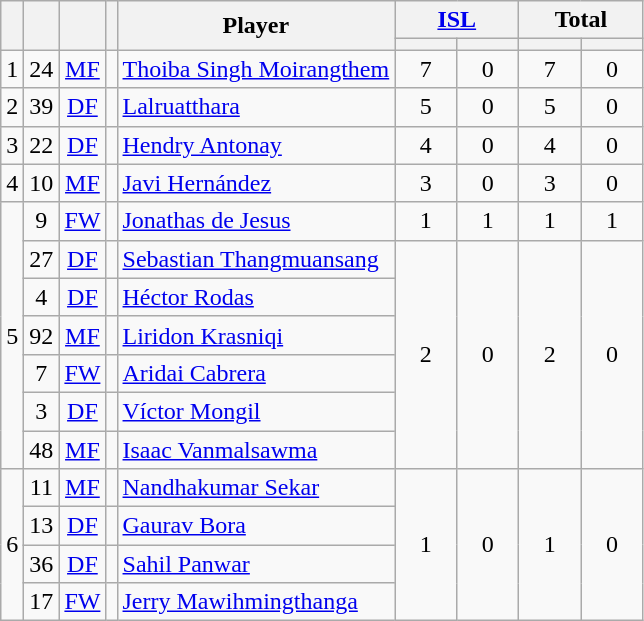<table class="wikitable" style="text-align:center;">
<tr>
<th rowspan="2" !width=15></th>
<th rowspan="2" !width=15></th>
<th rowspan="2" !width=15></th>
<th rowspan="2" !width=15></th>
<th rowspan="2">Player</th>
<th colspan="2"><a href='#'>ISL</a></th>
<th colspan="2">Total</th>
</tr>
<tr>
<th width=34; background:#fe9;"></th>
<th width=34; background:#ff8888;"></th>
<th width=34; background:#fe9;"></th>
<th width=34; background:#ff8888;"></th>
</tr>
<tr>
<td rowspan=1>1</td>
<td>24</td>
<td><a href='#'>MF</a></td>
<td></td>
<td style="text-align:left;"><a href='#'>Thoiba Singh Moirangthem</a></td>
<td>7</td>
<td>0</td>
<td>7</td>
<td>0</td>
</tr>
<tr>
<td rowspan=1>2</td>
<td>39</td>
<td><a href='#'>DF</a></td>
<td></td>
<td style="text-align:left;"><a href='#'>Lalruatthara</a></td>
<td>5</td>
<td>0</td>
<td>5</td>
<td>0</td>
</tr>
<tr>
<td rowspan=1>3</td>
<td>22</td>
<td><a href='#'>DF</a></td>
<td></td>
<td style="text-align:left;"><a href='#'>Hendry Antonay</a></td>
<td>4</td>
<td>0</td>
<td>4</td>
<td>0</td>
</tr>
<tr>
<td rowspan=1>4</td>
<td>10</td>
<td><a href='#'>MF</a></td>
<td></td>
<td style="text-align:left;"><a href='#'>Javi Hernández</a></td>
<td>3</td>
<td>0</td>
<td>3</td>
<td>0</td>
</tr>
<tr>
<td rowspan=7>5</td>
<td>9</td>
<td><a href='#'>FW</a></td>
<td></td>
<td style="text-align:left;"><a href='#'>Jonathas de Jesus</a></td>
<td>1</td>
<td>1</td>
<td>1</td>
<td>1</td>
</tr>
<tr>
<td>27</td>
<td><a href='#'>DF</a></td>
<td></td>
<td style="text-align:left;"><a href='#'>Sebastian Thangmuansang</a></td>
<td rowspan=6>2</td>
<td rowspan=6>0</td>
<td rowspan=6>2</td>
<td rowspan=6>0</td>
</tr>
<tr>
<td>4</td>
<td><a href='#'>DF</a></td>
<td></td>
<td style="text-align:left;"><a href='#'>Héctor Rodas</a></td>
</tr>
<tr>
<td>92</td>
<td><a href='#'>MF</a></td>
<td></td>
<td style="text-align:left;"><a href='#'>Liridon Krasniqi</a></td>
</tr>
<tr>
<td>7</td>
<td><a href='#'>FW</a></td>
<td></td>
<td style="text-align:left;"><a href='#'>Aridai Cabrera</a></td>
</tr>
<tr>
<td>3</td>
<td><a href='#'>DF</a></td>
<td></td>
<td style="text-align:left;"><a href='#'>Víctor Mongil</a></td>
</tr>
<tr>
<td>48</td>
<td><a href='#'>MF</a></td>
<td></td>
<td style="text-align:left;"><a href='#'>Isaac Vanmalsawma</a></td>
</tr>
<tr>
<td rowspan=4>6</td>
<td>11</td>
<td><a href='#'>MF</a></td>
<td></td>
<td style="text-align:left;"><a href='#'>Nandhakumar Sekar</a></td>
<td rowspan=4>1</td>
<td rowspan=4>0</td>
<td rowspan=4>1</td>
<td rowspan=4>0</td>
</tr>
<tr>
<td>13</td>
<td><a href='#'>DF</a></td>
<td></td>
<td style="text-align:left;"><a href='#'>Gaurav Bora</a></td>
</tr>
<tr>
<td>36</td>
<td><a href='#'>DF</a></td>
<td></td>
<td style="text-align:left;"><a href='#'>Sahil Panwar</a></td>
</tr>
<tr>
<td>17</td>
<td><a href='#'>FW</a></td>
<td></td>
<td style="text-align:left;"><a href='#'>Jerry Mawihmingthanga</a></td>
</tr>
</table>
